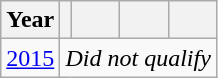<table class="wikitable" style="text-align: center;">
<tr>
<th>Year</th>
<th></th>
<th width=25px></th>
<th width=25px></th>
<th width=25px></th>
</tr>
<tr>
<td> <a href='#'>2015</a></td>
<td colspan=4><em>Did not qualify</em></td>
</tr>
</table>
